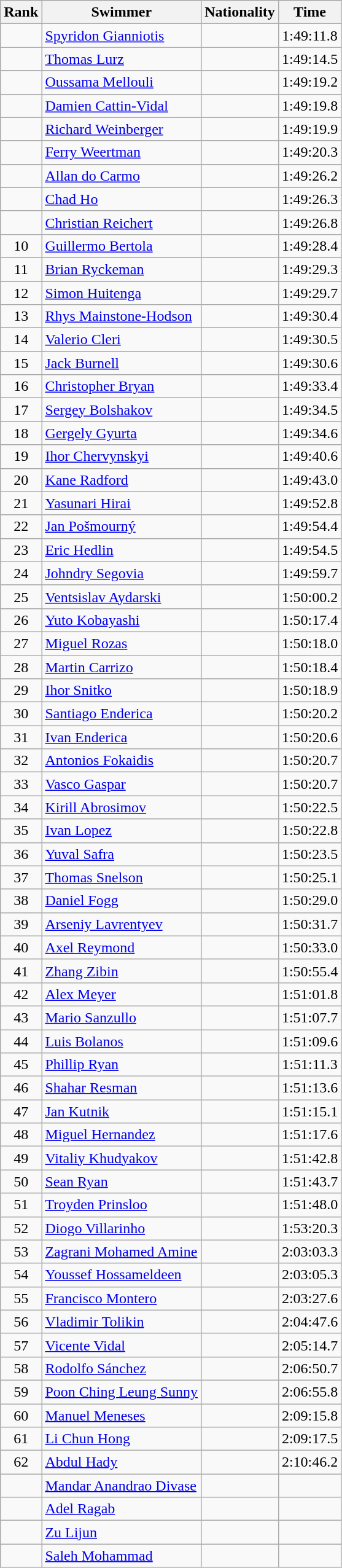<table class="wikitable sortable" border="1" style="text-align:center">
<tr>
<th>Rank</th>
<th>Swimmer</th>
<th>Nationality</th>
<th>Time</th>
</tr>
<tr>
<td></td>
<td align=left><a href='#'>Spyridon Gianniotis</a></td>
<td align=left></td>
<td>1:49:11.8</td>
</tr>
<tr>
<td></td>
<td align=left><a href='#'>Thomas Lurz</a></td>
<td align=left></td>
<td>1:49:14.5</td>
</tr>
<tr>
<td></td>
<td align=left><a href='#'>Oussama Mellouli</a></td>
<td align=left></td>
<td>1:49:19.2</td>
</tr>
<tr>
<td></td>
<td align=left><a href='#'>Damien Cattin-Vidal</a></td>
<td align=left></td>
<td>1:49:19.8</td>
</tr>
<tr>
<td></td>
<td align=left><a href='#'>Richard Weinberger</a></td>
<td align=left></td>
<td>1:49:19.9</td>
</tr>
<tr>
<td></td>
<td align=left><a href='#'>Ferry Weertman</a></td>
<td align=left></td>
<td>1:49:20.3</td>
</tr>
<tr>
<td></td>
<td align=left><a href='#'>Allan do Carmo</a></td>
<td align=left></td>
<td>1:49:26.2</td>
</tr>
<tr>
<td></td>
<td align=left><a href='#'>Chad Ho</a></td>
<td align=left></td>
<td>1:49:26.3</td>
</tr>
<tr>
<td></td>
<td align=left><a href='#'>Christian Reichert</a></td>
<td align=left></td>
<td>1:49:26.8</td>
</tr>
<tr>
<td>10</td>
<td align=left><a href='#'>Guillermo Bertola</a></td>
<td align=left></td>
<td>1:49:28.4</td>
</tr>
<tr>
<td>11</td>
<td align=left><a href='#'>Brian Ryckeman</a></td>
<td align=left></td>
<td>1:49:29.3</td>
</tr>
<tr>
<td>12</td>
<td align=left><a href='#'>Simon Huitenga</a></td>
<td align=left></td>
<td>1:49:29.7</td>
</tr>
<tr>
<td>13</td>
<td align=left><a href='#'>Rhys Mainstone-Hodson</a></td>
<td align=left></td>
<td>1:49:30.4</td>
</tr>
<tr>
<td>14</td>
<td align=left><a href='#'>Valerio Cleri</a></td>
<td align=left></td>
<td>1:49:30.5</td>
</tr>
<tr>
<td>15</td>
<td align=left><a href='#'>Jack Burnell</a></td>
<td align=left></td>
<td>1:49:30.6</td>
</tr>
<tr>
<td>16</td>
<td align=left><a href='#'>Christopher Bryan</a></td>
<td align=left></td>
<td>1:49:33.4</td>
</tr>
<tr>
<td>17</td>
<td align=left><a href='#'>Sergey Bolshakov</a></td>
<td align=left></td>
<td>1:49:34.5</td>
</tr>
<tr>
<td>18</td>
<td align=left><a href='#'>Gergely Gyurta</a></td>
<td align=left></td>
<td>1:49:34.6</td>
</tr>
<tr>
<td>19</td>
<td align=left><a href='#'>Ihor Chervynskyi</a></td>
<td align=left></td>
<td>1:49:40.6</td>
</tr>
<tr>
<td>20</td>
<td align=left><a href='#'>Kane Radford</a></td>
<td align=left></td>
<td>1:49:43.0</td>
</tr>
<tr>
<td>21</td>
<td align=left><a href='#'>Yasunari Hirai</a></td>
<td align=left></td>
<td>1:49:52.8</td>
</tr>
<tr>
<td>22</td>
<td align=left><a href='#'>Jan Pošmourný</a></td>
<td align=left></td>
<td>1:49:54.4</td>
</tr>
<tr>
<td>23</td>
<td align=left><a href='#'>Eric Hedlin</a></td>
<td align=left></td>
<td>1:49:54.5</td>
</tr>
<tr>
<td>24</td>
<td align=left><a href='#'>Johndry Segovia</a></td>
<td align=left></td>
<td>1:49:59.7</td>
</tr>
<tr>
<td>25</td>
<td align=left><a href='#'>Ventsislav Aydarski</a></td>
<td align=left></td>
<td>1:50:00.2</td>
</tr>
<tr>
<td>26</td>
<td align=left><a href='#'>Yuto Kobayashi</a></td>
<td align=left></td>
<td>1:50:17.4</td>
</tr>
<tr>
<td>27</td>
<td align=left><a href='#'>Miguel Rozas</a></td>
<td align=left></td>
<td>1:50:18.0</td>
</tr>
<tr>
<td>28</td>
<td align=left><a href='#'>Martin Carrizo</a></td>
<td align=left></td>
<td>1:50:18.4</td>
</tr>
<tr>
<td>29</td>
<td align=left><a href='#'>Ihor Snitko</a></td>
<td align=left></td>
<td>1:50:18.9</td>
</tr>
<tr>
<td>30</td>
<td align=left><a href='#'>Santiago Enderica</a></td>
<td align=left></td>
<td>1:50:20.2</td>
</tr>
<tr>
<td>31</td>
<td align=left><a href='#'>Ivan Enderica</a></td>
<td align=left></td>
<td>1:50:20.6</td>
</tr>
<tr>
<td>32</td>
<td align=left><a href='#'>Antonios Fokaidis</a></td>
<td align=left></td>
<td>1:50:20.7</td>
</tr>
<tr>
<td>33</td>
<td align=left><a href='#'>Vasco Gaspar</a></td>
<td align=left></td>
<td>1:50:20.7</td>
</tr>
<tr>
<td>34</td>
<td align=left><a href='#'>Kirill Abrosimov</a></td>
<td align=left></td>
<td>1:50:22.5</td>
</tr>
<tr>
<td>35</td>
<td align=left><a href='#'>Ivan Lopez</a></td>
<td align=left></td>
<td>1:50:22.8</td>
</tr>
<tr>
<td>36</td>
<td align=left><a href='#'>Yuval Safra</a></td>
<td align=left></td>
<td>1:50:23.5</td>
</tr>
<tr>
<td>37</td>
<td align=left><a href='#'>Thomas Snelson</a></td>
<td align=left></td>
<td>1:50:25.1</td>
</tr>
<tr>
<td>38</td>
<td align=left><a href='#'>Daniel Fogg</a></td>
<td align=left></td>
<td>1:50:29.0</td>
</tr>
<tr>
<td>39</td>
<td align=left><a href='#'>Arseniy Lavrentyev</a></td>
<td align=left></td>
<td>1:50:31.7</td>
</tr>
<tr>
<td>40</td>
<td align=left><a href='#'>Axel Reymond</a></td>
<td align=left></td>
<td>1:50:33.0</td>
</tr>
<tr>
<td>41</td>
<td align=left><a href='#'>Zhang Zibin</a></td>
<td align=left></td>
<td>1:50:55.4</td>
</tr>
<tr>
<td>42</td>
<td align=left><a href='#'>Alex Meyer</a></td>
<td align=left></td>
<td>1:51:01.8</td>
</tr>
<tr>
<td>43</td>
<td align=left><a href='#'>Mario Sanzullo</a></td>
<td align=left></td>
<td>1:51:07.7</td>
</tr>
<tr>
<td>44</td>
<td align=left><a href='#'>Luis Bolanos</a></td>
<td align=left></td>
<td>1:51:09.6</td>
</tr>
<tr>
<td>45</td>
<td align=left><a href='#'>Phillip Ryan</a></td>
<td align=left></td>
<td>1:51:11.3</td>
</tr>
<tr>
<td>46</td>
<td align=left><a href='#'>Shahar Resman</a></td>
<td align=left></td>
<td>1:51:13.6</td>
</tr>
<tr>
<td>47</td>
<td align=left><a href='#'>Jan Kutnik</a></td>
<td align=left></td>
<td>1:51:15.1</td>
</tr>
<tr>
<td>48</td>
<td align=left><a href='#'>Miguel Hernandez</a></td>
<td align=left></td>
<td>1:51:17.6</td>
</tr>
<tr>
<td>49</td>
<td align=left><a href='#'>Vitaliy Khudyakov</a></td>
<td align=left></td>
<td>1:51:42.8</td>
</tr>
<tr>
<td>50</td>
<td align=left><a href='#'>Sean Ryan</a></td>
<td align=left></td>
<td>1:51:43.7</td>
</tr>
<tr>
<td>51</td>
<td align=left><a href='#'>Troyden Prinsloo</a></td>
<td align=left></td>
<td>1:51:48.0</td>
</tr>
<tr>
<td>52</td>
<td align=left><a href='#'>Diogo Villarinho</a></td>
<td align=left></td>
<td>1:53:20.3</td>
</tr>
<tr>
<td>53</td>
<td align=left><a href='#'>Zagrani Mohamed Amine</a></td>
<td align=left></td>
<td>2:03:03.3</td>
</tr>
<tr>
<td>54</td>
<td align=left><a href='#'>Youssef Hossameldeen</a></td>
<td align=left></td>
<td>2:03:05.3</td>
</tr>
<tr>
<td>55</td>
<td align=left><a href='#'>Francisco Montero</a></td>
<td align=left></td>
<td>2:03:27.6</td>
</tr>
<tr>
<td>56</td>
<td align=left><a href='#'>Vladimir Tolikin</a></td>
<td align=left></td>
<td>2:04:47.6</td>
</tr>
<tr>
<td>57</td>
<td align=left><a href='#'>Vicente Vidal</a></td>
<td align=left></td>
<td>2:05:14.7</td>
</tr>
<tr>
<td>58</td>
<td align=left><a href='#'>Rodolfo Sánchez</a></td>
<td align=left></td>
<td>2:06:50.7</td>
</tr>
<tr>
<td>59</td>
<td align=left><a href='#'>Poon Ching Leung Sunny</a></td>
<td align=left></td>
<td>2:06:55.8</td>
</tr>
<tr>
<td>60</td>
<td align=left><a href='#'>Manuel Meneses</a></td>
<td align=left></td>
<td>2:09:15.8</td>
</tr>
<tr>
<td>61</td>
<td align=left><a href='#'>Li Chun Hong</a></td>
<td align=left></td>
<td>2:09:17.5</td>
</tr>
<tr>
<td>62</td>
<td align=left><a href='#'>Abdul Hady</a></td>
<td align=left></td>
<td>2:10:46.2</td>
</tr>
<tr>
<td></td>
<td align=left><a href='#'>Mandar Anandrao Divase</a></td>
<td align=left></td>
<td></td>
</tr>
<tr>
<td></td>
<td align=left><a href='#'>Adel Ragab</a></td>
<td align=left></td>
<td></td>
</tr>
<tr>
<td></td>
<td align=left><a href='#'>Zu Lijun</a></td>
<td align=left></td>
<td></td>
</tr>
<tr>
<td></td>
<td align=left><a href='#'>Saleh Mohammad</a></td>
<td align=left></td>
<td></td>
</tr>
</table>
